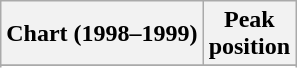<table class="wikitable sortable">
<tr>
<th>Chart (1998–1999)</th>
<th>Peak<br>position</th>
</tr>
<tr>
</tr>
<tr>
</tr>
<tr>
</tr>
</table>
